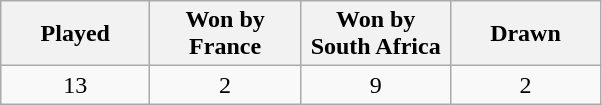<table class="wikitable">
<tr>
<th width="92">Played</th>
<th width="93">Won by<br>France</th>
<th width="93">Won by<br>South Africa</th>
<th width="92">Drawn</th>
</tr>
<tr>
<td align=center>13</td>
<td align=center>2</td>
<td align=center>9</td>
<td align=center>2</td>
</tr>
</table>
